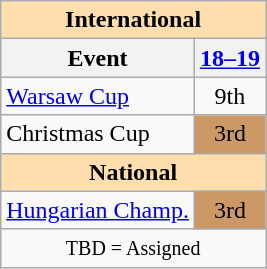<table class="wikitable" style="text-align:center">
<tr>
<th style="background-color: #ffdead; " colspan=2 align=center>International</th>
</tr>
<tr>
<th>Event</th>
<th><a href='#'>18–19</a></th>
</tr>
<tr>
<td align=left><a href='#'>Warsaw Cup</a></td>
<td>9th</td>
</tr>
<tr>
<td align=left>Christmas Cup</td>
<td bgcolor=cc9966>3rd</td>
</tr>
<tr>
<th style="background-color: #ffdead; " colspan=2 align=center>National</th>
</tr>
<tr>
<td align=left><a href='#'>Hungarian Champ.</a></td>
<td bgcolor=cc9966>3rd</td>
</tr>
<tr>
<td colspan=3 align=center><small> TBD = Assigned </small></td>
</tr>
</table>
